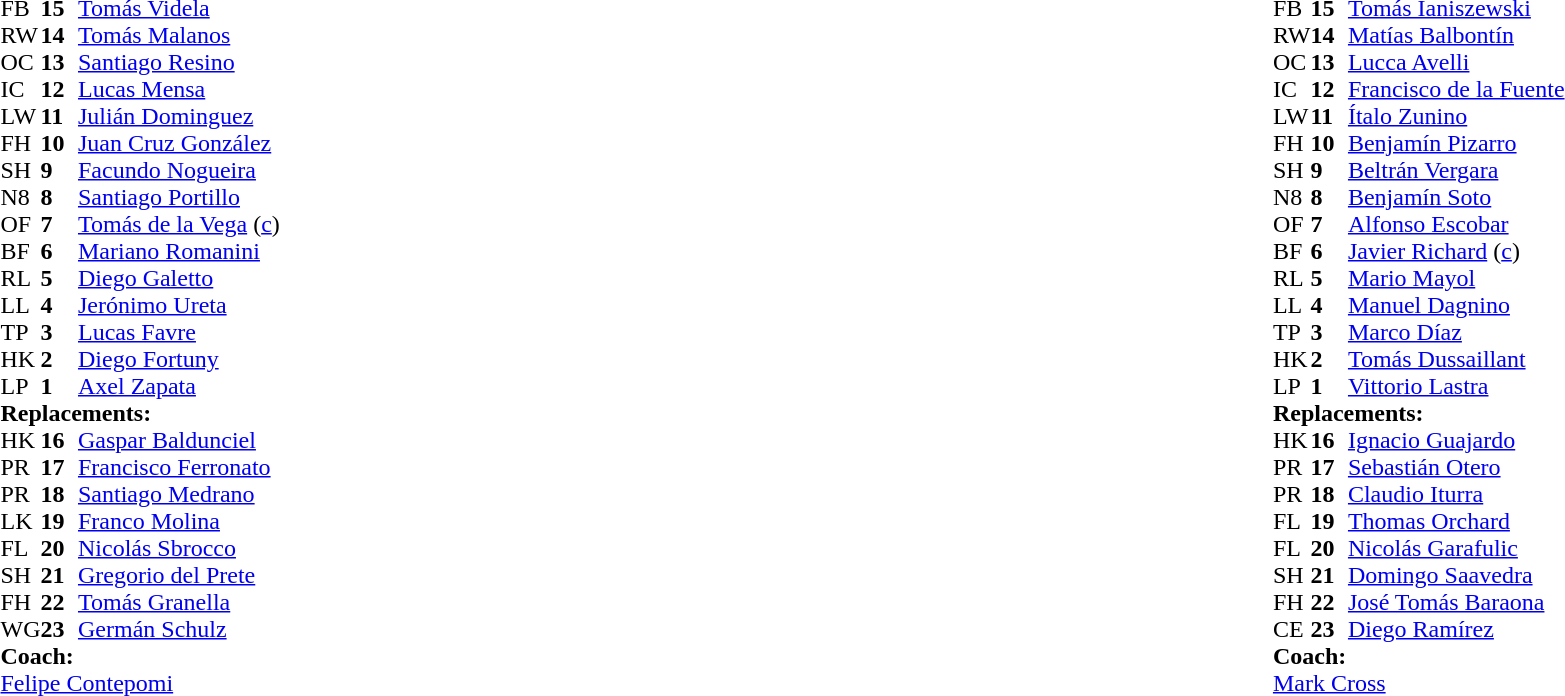<table style="width:100%">
<tr>
<td style="vertical-align:top; width:50%"><br><table cellspacing="0" cellpadding="0">
<tr>
<th width="25"></th>
<th width="25"></th>
</tr>
<tr>
<td>FB</td>
<td><strong>15</strong></td>
<td><a href='#'>Tomás Videla</a></td>
</tr>
<tr>
<td>RW</td>
<td><strong>14</strong></td>
<td><a href='#'>Tomás Malanos</a></td>
<td></td>
<td></td>
</tr>
<tr>
<td>OC</td>
<td><strong>13</strong></td>
<td><a href='#'>Santiago Resino</a></td>
</tr>
<tr>
<td>IC</td>
<td><strong>12</strong></td>
<td><a href='#'>Lucas Mensa</a></td>
</tr>
<tr>
<td>LW</td>
<td><strong>11</strong></td>
<td><a href='#'>Julián Dominguez</a></td>
</tr>
<tr>
<td>FH</td>
<td><strong>10</strong></td>
<td><a href='#'>Juan Cruz González</a></td>
<td></td>
<td></td>
</tr>
<tr>
<td>SH</td>
<td><strong>9</strong></td>
<td><a href='#'>Facundo Nogueira</a></td>
<td></td>
<td></td>
</tr>
<tr>
<td>N8</td>
<td><strong>8</strong></td>
<td><a href='#'>Santiago Portillo</a></td>
<td></td>
<td></td>
</tr>
<tr>
<td>OF</td>
<td><strong>7</strong></td>
<td><a href='#'>Tomás de la Vega</a> (<a href='#'>c</a>)</td>
</tr>
<tr>
<td>BF</td>
<td><strong>6</strong></td>
<td><a href='#'>Mariano Romanini</a></td>
<td></td>
<td></td>
</tr>
<tr>
<td>RL</td>
<td><strong>5</strong></td>
<td><a href='#'>Diego Galetto</a></td>
</tr>
<tr>
<td>LL</td>
<td><strong>4</strong></td>
<td><a href='#'>Jerónimo Ureta</a></td>
<td></td>
<td></td>
</tr>
<tr>
<td>TP</td>
<td><strong>3</strong></td>
<td><a href='#'>Lucas Favre</a></td>
</tr>
<tr>
<td>HK</td>
<td><strong>2</strong></td>
<td><a href='#'>Diego Fortuny</a></td>
<td></td>
<td></td>
</tr>
<tr>
<td>LP</td>
<td><strong>1</strong></td>
<td><a href='#'>Axel Zapata</a></td>
<td></td>
<td></td>
</tr>
<tr>
<td colspan=3><strong>Replacements:</strong></td>
</tr>
<tr>
<td>HK</td>
<td><strong>16</strong></td>
<td><a href='#'>Gaspar Baldunciel</a></td>
<td></td>
<td></td>
</tr>
<tr>
<td>PR</td>
<td><strong>17</strong></td>
<td><a href='#'>Francisco Ferronato</a></td>
<td></td>
<td></td>
</tr>
<tr>
<td>PR</td>
<td><strong>18</strong></td>
<td><a href='#'>Santiago Medrano</a></td>
<td></td>
<td></td>
</tr>
<tr>
<td>LK</td>
<td><strong>19</strong></td>
<td><a href='#'>Franco Molina</a></td>
<td></td>
<td></td>
</tr>
<tr>
<td>FL</td>
<td><strong>20</strong></td>
<td><a href='#'>Nicolás Sbrocco</a></td>
<td></td>
<td></td>
</tr>
<tr>
<td>SH</td>
<td><strong>21</strong></td>
<td><a href='#'>Gregorio del Prete</a></td>
<td></td>
<td></td>
</tr>
<tr>
<td>FH</td>
<td><strong>22</strong></td>
<td><a href='#'>Tomás Granella</a></td>
<td></td>
<td></td>
</tr>
<tr>
<td>WG</td>
<td><strong>23</strong></td>
<td><a href='#'>Germán Schulz</a></td>
<td></td>
<td></td>
</tr>
<tr>
<td colspan=3><strong>Coach:</strong></td>
</tr>
<tr>
<td colspan="4"> <a href='#'>Felipe Contepomi</a></td>
</tr>
</table>
</td>
<td style="vertical-align:top"></td>
<td style="vertical-align:top; width:50%"><br><table cellspacing="0" cellpadding="0" style="margin:auto">
<tr>
<th width="25"></th>
<th width="25"></th>
</tr>
<tr>
<td>FB</td>
<td><strong>15</strong></td>
<td><a href='#'>Tomás Ianiszewski</a></td>
</tr>
<tr>
<td>RW</td>
<td><strong>14</strong></td>
<td><a href='#'>Matías Balbontín</a></td>
<td></td>
<td></td>
</tr>
<tr>
<td>OC</td>
<td><strong>13</strong></td>
<td><a href='#'>Lucca Avelli</a></td>
<td></td>
</tr>
<tr>
<td>IC</td>
<td><strong>12</strong></td>
<td><a href='#'>Francisco de la Fuente</a></td>
</tr>
<tr>
<td>LW</td>
<td><strong>11</strong></td>
<td><a href='#'>Ítalo Zunino</a></td>
</tr>
<tr>
<td>FH</td>
<td><strong>10</strong></td>
<td><a href='#'>Benjamín Pizarro</a></td>
<td></td>
<td></td>
</tr>
<tr>
<td>SH</td>
<td><strong>9</strong></td>
<td><a href='#'>Beltrán Vergara</a></td>
<td></td>
<td></td>
</tr>
<tr>
<td>N8</td>
<td><strong>8</strong></td>
<td><a href='#'>Benjamín Soto</a></td>
<td></td>
</tr>
<tr>
<td>OF</td>
<td><strong>7</strong></td>
<td><a href='#'>Alfonso Escobar</a></td>
<td></td>
<td></td>
</tr>
<tr>
<td>BF</td>
<td><strong>6</strong></td>
<td><a href='#'>Javier Richard</a> (<a href='#'>c</a>)</td>
<td></td>
</tr>
<tr>
<td>RL</td>
<td><strong>5</strong></td>
<td><a href='#'>Mario Mayol</a></td>
<td></td>
<td></td>
</tr>
<tr>
<td>LL</td>
<td><strong>4</strong></td>
<td><a href='#'>Manuel Dagnino</a></td>
</tr>
<tr>
<td>TP</td>
<td><strong>3</strong></td>
<td><a href='#'>Marco Díaz</a></td>
<td></td>
<td></td>
</tr>
<tr>
<td>HK</td>
<td><strong>2</strong></td>
<td><a href='#'>Tomás Dussaillant</a></td>
<td></td>
<td></td>
</tr>
<tr>
<td>LP</td>
<td><strong>1</strong></td>
<td><a href='#'>Vittorio Lastra</a></td>
<td></td>
<td></td>
</tr>
<tr>
<td colspan=3><strong>Replacements:</strong></td>
</tr>
<tr>
<td>HK</td>
<td><strong>16</strong></td>
<td><a href='#'>Ignacio Guajardo</a></td>
<td></td>
<td></td>
</tr>
<tr>
<td>PR</td>
<td><strong>17</strong></td>
<td><a href='#'>Sebastián Otero</a></td>
<td></td>
<td></td>
</tr>
<tr>
<td>PR</td>
<td><strong>18</strong></td>
<td><a href='#'>Claudio Iturra</a></td>
<td></td>
<td></td>
</tr>
<tr>
<td>FL</td>
<td><strong>19</strong></td>
<td><a href='#'>Thomas Orchard</a></td>
<td></td>
<td></td>
</tr>
<tr>
<td>FL</td>
<td><strong>20</strong></td>
<td><a href='#'>Nicolás Garafulic</a></td>
<td></td>
<td></td>
</tr>
<tr>
<td>SH</td>
<td><strong>21</strong></td>
<td><a href='#'>Domingo Saavedra</a></td>
<td></td>
<td></td>
</tr>
<tr>
<td>FH</td>
<td><strong>22</strong></td>
<td><a href='#'>José Tomás Baraona</a></td>
<td></td>
<td></td>
</tr>
<tr>
<td>CE</td>
<td><strong>23</strong></td>
<td><a href='#'>Diego Ramírez</a></td>
<td></td>
<td></td>
</tr>
<tr>
<td colspan=3><strong>Coach:</strong></td>
</tr>
<tr>
<td colspan="4"> <a href='#'>Mark Cross</a></td>
</tr>
</table>
</td>
</tr>
</table>
